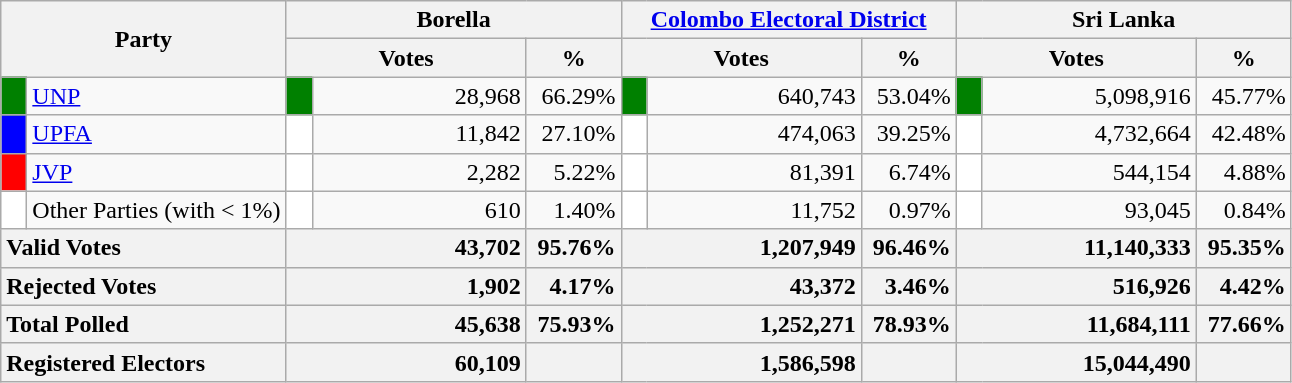<table class="wikitable">
<tr>
<th colspan="2" width="144px"rowspan="2">Party</th>
<th colspan="3" width="216px">Borella</th>
<th colspan="3" width="216px"><a href='#'>Colombo Electoral District</a></th>
<th colspan="3" width="216px">Sri Lanka</th>
</tr>
<tr>
<th colspan="2" width="144px">Votes</th>
<th>%</th>
<th colspan="2" width="144px">Votes</th>
<th>%</th>
<th colspan="2" width="144px">Votes</th>
<th>%</th>
</tr>
<tr>
<td style="background-color:green;" width="10px"></td>
<td style="text-align:left;"><a href='#'>UNP</a></td>
<td style="background-color:green;" width="10px"></td>
<td style="text-align:right;">28,968</td>
<td style="text-align:right;">66.29%</td>
<td style="background-color:green;" width="10px"></td>
<td style="text-align:right;">640,743</td>
<td style="text-align:right;">53.04%</td>
<td style="background-color:green;" width="10px"></td>
<td style="text-align:right;">5,098,916</td>
<td style="text-align:right;">45.77%</td>
</tr>
<tr>
<td style="background-color:blue;" width="10px"></td>
<td style="text-align:left;"><a href='#'>UPFA</a></td>
<td style="background-color:white;" width="10px"></td>
<td style="text-align:right;">11,842</td>
<td style="text-align:right;">27.10%</td>
<td style="background-color:white;" width="10px"></td>
<td style="text-align:right;">474,063</td>
<td style="text-align:right;">39.25%</td>
<td style="background-color:white;" width="10px"></td>
<td style="text-align:right;">4,732,664</td>
<td style="text-align:right;">42.48%</td>
</tr>
<tr>
<td style="background-color:red;" width="10px"></td>
<td style="text-align:left;"><a href='#'>JVP</a></td>
<td style="background-color:white;" width="10px"></td>
<td style="text-align:right;">2,282</td>
<td style="text-align:right;">5.22%</td>
<td style="background-color:white;" width="10px"></td>
<td style="text-align:right;">81,391</td>
<td style="text-align:right;">6.74%</td>
<td style="background-color:white;" width="10px"></td>
<td style="text-align:right;">544,154</td>
<td style="text-align:right;">4.88%</td>
</tr>
<tr>
<td style="background-color:white;" width="10px"></td>
<td style="text-align:left;">Other Parties (with < 1%)</td>
<td style="background-color:white;" width="10px"></td>
<td style="text-align:right;">610</td>
<td style="text-align:right;">1.40%</td>
<td style="background-color:white;" width="10px"></td>
<td style="text-align:right;">11,752</td>
<td style="text-align:right;">0.97%</td>
<td style="background-color:white;" width="10px"></td>
<td style="text-align:right;">93,045</td>
<td style="text-align:right;">0.84%</td>
</tr>
<tr>
<th colspan="2" width="144px"style="text-align:left;">Valid Votes</th>
<th style="text-align:right;"colspan="2" width="144px">43,702</th>
<th style="text-align:right;">95.76%</th>
<th style="text-align:right;"colspan="2" width="144px">1,207,949</th>
<th style="text-align:right;">96.46%</th>
<th style="text-align:right;"colspan="2" width="144px">11,140,333</th>
<th style="text-align:right;">95.35%</th>
</tr>
<tr>
<th colspan="2" width="144px"style="text-align:left;">Rejected Votes</th>
<th style="text-align:right;"colspan="2" width="144px">1,902</th>
<th style="text-align:right;">4.17%</th>
<th style="text-align:right;"colspan="2" width="144px">43,372</th>
<th style="text-align:right;">3.46%</th>
<th style="text-align:right;"colspan="2" width="144px">516,926</th>
<th style="text-align:right;">4.42%</th>
</tr>
<tr>
<th colspan="2" width="144px"style="text-align:left;">Total Polled</th>
<th style="text-align:right;"colspan="2" width="144px">45,638</th>
<th style="text-align:right;">75.93%</th>
<th style="text-align:right;"colspan="2" width="144px">1,252,271</th>
<th style="text-align:right;">78.93%</th>
<th style="text-align:right;"colspan="2" width="144px">11,684,111</th>
<th style="text-align:right;">77.66%</th>
</tr>
<tr>
<th colspan="2" width="144px"style="text-align:left;">Registered Electors</th>
<th style="text-align:right;"colspan="2" width="144px">60,109</th>
<th></th>
<th style="text-align:right;"colspan="2" width="144px">1,586,598</th>
<th></th>
<th style="text-align:right;"colspan="2" width="144px">15,044,490</th>
<th></th>
</tr>
</table>
